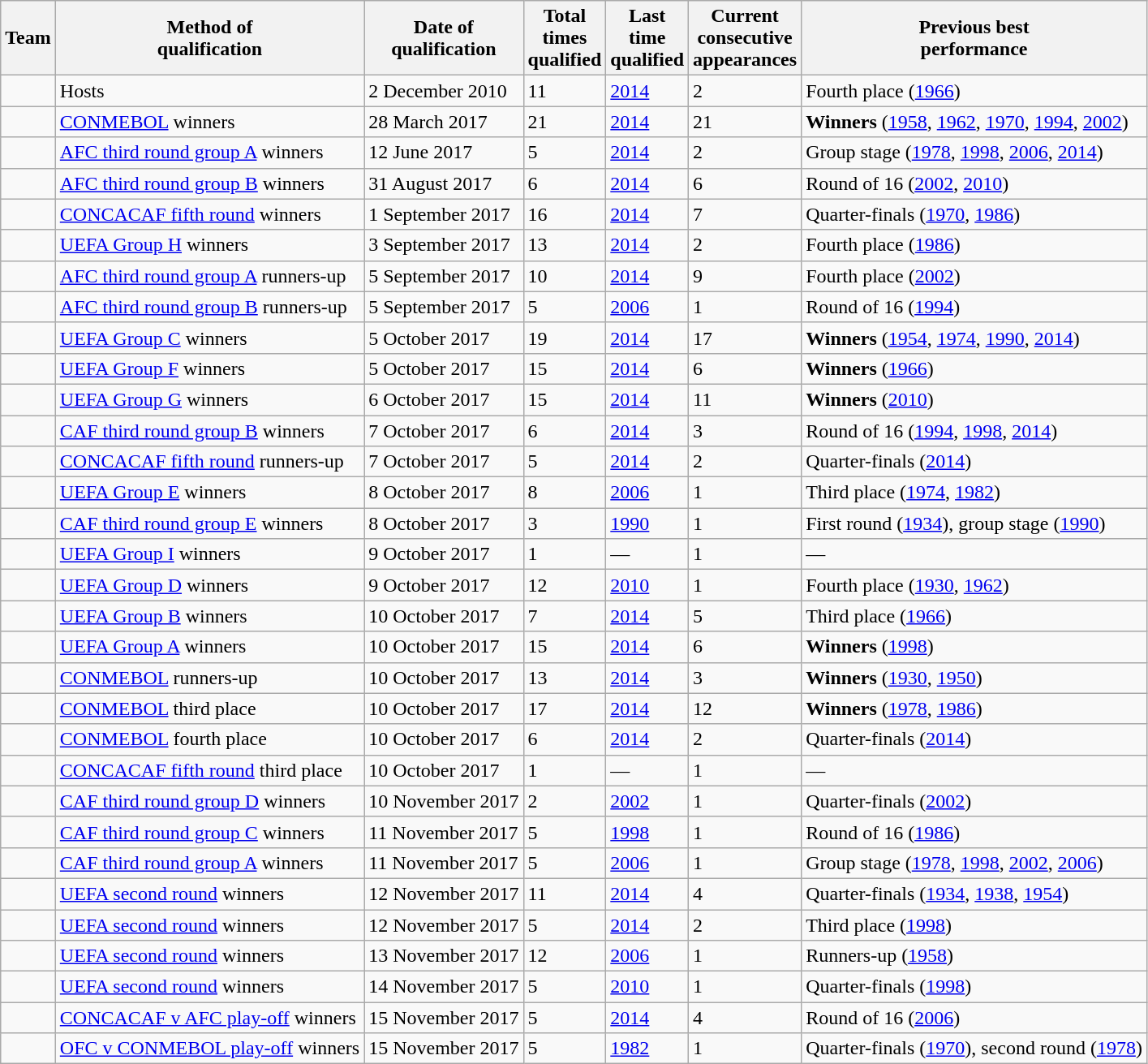<table class="wikitable sortable">
<tr>
<th>Team</th>
<th data-sort-type="text">Method of<br>qualification</th>
<th data-sort-type="date">Date of<br>qualification</th>
<th>Total<br>times<br>qualified</th>
<th>Last<br>time<br>qualified</th>
<th>Current<br>consecutive<br>appearances</th>
<th data-sort-type="number">Previous best<br>performance</th>
</tr>
<tr>
<td></td>
<td data-sort-value="a">Hosts</td>
<td>2 December 2010</td>
<td>11</td>
<td><a href='#'>2014</a></td>
<td>2</td>
<td data-sort-value="51">Fourth place (<a href='#'>1966</a>)</td>
</tr>
<tr>
<td></td>
<td data-sort-value="conmebol1"><a href='#'>CONMEBOL</a> winners</td>
<td>28 March 2017</td>
<td>21</td>
<td><a href='#'>2014</a></td>
<td>21</td>
<td data-sort-value="85"><strong>Winners</strong> (<a href='#'>1958</a>, <a href='#'>1962</a>, <a href='#'>1970</a>, <a href='#'>1994</a>, <a href='#'>2002</a>)</td>
</tr>
<tr>
<td></td>
<td data-sort-value="afc.a1"><a href='#'>AFC third round group A</a> winners</td>
<td>12 June 2017</td>
<td>5</td>
<td><a href='#'>2014</a></td>
<td>2</td>
<td data-sort-value="24">Group stage (<a href='#'>1978</a>, <a href='#'>1998</a>, <a href='#'>2006</a>, <a href='#'>2014</a>)</td>
</tr>
<tr>
<td></td>
<td data-sort-value="afc.b1"><a href='#'>AFC third round group B</a> winners</td>
<td>31 August 2017</td>
<td>6</td>
<td><a href='#'>2014</a></td>
<td>6</td>
<td data-sort-value="32">Round of 16 (<a href='#'>2002</a>, <a href='#'>2010</a>)</td>
</tr>
<tr>
<td></td>
<td data-sort-value="concacaf1"><a href='#'>CONCACAF fifth round</a> winners</td>
<td>1 September 2017</td>
<td>16</td>
<td><a href='#'>2014</a></td>
<td>7</td>
<td data-sort-value="42">Quarter-finals (<a href='#'>1970</a>, <a href='#'>1986</a>)</td>
</tr>
<tr>
<td></td>
<td data-sort-value="uefa.h"><a href='#'>UEFA Group H</a> winners</td>
<td>3 September 2017</td>
<td>13</td>
<td><a href='#'>2014</a></td>
<td>2</td>
<td data-sort-value="51">Fourth place (<a href='#'>1986</a>)</td>
</tr>
<tr>
<td></td>
<td data-sort-value="afc.a2"><a href='#'>AFC third round group A</a> runners-up</td>
<td>5 September 2017</td>
<td>10</td>
<td><a href='#'>2014</a></td>
<td>9</td>
<td data-sort-value="51">Fourth place (<a href='#'>2002</a>)</td>
</tr>
<tr>
<td></td>
<td data-sort-value="afc.b2"><a href='#'>AFC third round group B</a> runners-up</td>
<td>5 September 2017</td>
<td>5</td>
<td><a href='#'>2006</a></td>
<td>1</td>
<td data-sort-value="31">Round of 16 (<a href='#'>1994</a>)</td>
</tr>
<tr>
<td></td>
<td data-sort-value="uefa.c"><a href='#'>UEFA Group C</a> winners</td>
<td>5 October 2017</td>
<td>19</td>
<td><a href='#'>2014</a></td>
<td>17</td>
<td data-sort-value="84"><strong>Winners</strong> (<a href='#'>1954</a>, <a href='#'>1974</a>, <a href='#'>1990</a>, <a href='#'>2014</a>)</td>
</tr>
<tr>
<td></td>
<td data-sort-value="uefa.f"><a href='#'>UEFA Group F</a> winners</td>
<td>5 October 2017</td>
<td>15</td>
<td><a href='#'>2014</a></td>
<td>6</td>
<td data-sort-value="81"><strong>Winners</strong> (<a href='#'>1966</a>)</td>
</tr>
<tr>
<td></td>
<td data-sort-value="uefa.g"><a href='#'>UEFA Group G</a> winners</td>
<td>6 October 2017</td>
<td>15</td>
<td><a href='#'>2014</a></td>
<td>11</td>
<td data-sort-value="81"><strong>Winners</strong> (<a href='#'>2010</a>)</td>
</tr>
<tr>
<td></td>
<td data-sort-value="caf.b"><a href='#'>CAF third round group B</a> winners</td>
<td>7 October 2017</td>
<td>6</td>
<td><a href='#'>2014</a></td>
<td>3</td>
<td data-sort-value="33">Round of 16 (<a href='#'>1994</a>, <a href='#'>1998</a>, <a href='#'>2014</a>)</td>
</tr>
<tr>
<td></td>
<td data-sort-value="concacaf2"><a href='#'>CONCACAF fifth round</a> runners-up</td>
<td>7 October 2017</td>
<td>5</td>
<td><a href='#'>2014</a></td>
<td>2</td>
<td data-sort-value="41">Quarter-finals (<a href='#'>2014</a>)</td>
</tr>
<tr>
<td></td>
<td data-sort-value="uefa.e"><a href='#'>UEFA Group E</a> winners</td>
<td>8 October 2017</td>
<td>8</td>
<td><a href='#'>2006</a></td>
<td>1</td>
<td data-sort-value="62">Third place (<a href='#'>1974</a>, <a href='#'>1982</a>)</td>
</tr>
<tr>
<td></td>
<td data-sort-value="caf.e"><a href='#'>CAF third round group E</a> winners</td>
<td>8 October 2017</td>
<td>3</td>
<td><a href='#'>1990</a></td>
<td>1</td>
<td data-sort-value="22">First round (<a href='#'>1934</a>), group stage (<a href='#'>1990</a>)</td>
</tr>
<tr>
<td></td>
<td data-sort-value="uefa.i"><a href='#'>UEFA Group I</a> winners</td>
<td>9 October 2017</td>
<td>1</td>
<td>—</td>
<td>1</td>
<td data-sort-value="1">—</td>
</tr>
<tr>
<td></td>
<td data-sort-value="uefa.d"><a href='#'>UEFA Group D</a> winners</td>
<td>9 October 2017</td>
<td>12</td>
<td><a href='#'>2010</a></td>
<td>1</td>
<td data-sort-value="52">Fourth place (<a href='#'>1930</a>, <a href='#'>1962</a>)</td>
</tr>
<tr>
<td></td>
<td data-sort-value="uefa.b"><a href='#'>UEFA Group B</a> winners</td>
<td>10 October 2017</td>
<td>7</td>
<td><a href='#'>2014</a></td>
<td>5</td>
<td data-sort-value="61">Third place (<a href='#'>1966</a>)</td>
</tr>
<tr>
<td></td>
<td data-sort-value="uefa.a"><a href='#'>UEFA Group A</a> winners</td>
<td>10 October 2017</td>
<td>15</td>
<td><a href='#'>2014</a></td>
<td>6</td>
<td data-sort-value="81"><strong>Winners</strong> (<a href='#'>1998</a>)</td>
</tr>
<tr>
<td></td>
<td data-sort-value="conmebol2"><a href='#'>CONMEBOL</a> runners-up</td>
<td>10 October 2017</td>
<td>13</td>
<td><a href='#'>2014</a></td>
<td>3</td>
<td data-sort-value="82"><strong>Winners</strong> (<a href='#'>1930</a>, <a href='#'>1950</a>)</td>
</tr>
<tr>
<td></td>
<td data-sort-value="conmebol3"><a href='#'>CONMEBOL</a> third place</td>
<td>10 October 2017</td>
<td>17</td>
<td><a href='#'>2014</a></td>
<td>12</td>
<td data-sort-value="82"><strong>Winners</strong> (<a href='#'>1978</a>, <a href='#'>1986</a>)</td>
</tr>
<tr>
<td></td>
<td data-sort-value="conmebol4"><a href='#'>CONMEBOL</a> fourth place</td>
<td>10 October 2017</td>
<td>6</td>
<td><a href='#'>2014</a></td>
<td>2</td>
<td data-sort-value="41">Quarter-finals (<a href='#'>2014</a>)</td>
</tr>
<tr>
<td></td>
<td data-sort-value="concacaf3"><a href='#'>CONCACAF fifth round</a> third place</td>
<td>10 October 2017</td>
<td>1</td>
<td>—</td>
<td>1</td>
<td data-sort-value="1">—</td>
</tr>
<tr>
<td></td>
<td data-sort-value="caf.d"><a href='#'>CAF third round group D</a> winners</td>
<td>10 November 2017</td>
<td>2</td>
<td><a href='#'>2002</a></td>
<td>1</td>
<td data-sort-value="41">Quarter-finals (<a href='#'>2002</a>)</td>
</tr>
<tr>
<td></td>
<td data-sort-value="caf.c"><a href='#'>CAF third round group C</a> winners</td>
<td>11 November 2017</td>
<td>5</td>
<td><a href='#'>1998</a></td>
<td>1</td>
<td data-sort-value="31">Round of 16 (<a href='#'>1986</a>)</td>
</tr>
<tr>
<td></td>
<td data-sort-value="caf.a"><a href='#'>CAF third round group A</a> winners</td>
<td>11 November 2017</td>
<td>5</td>
<td><a href='#'>2006</a></td>
<td>1</td>
<td data-sort-value="24">Group stage (<a href='#'>1978</a>, <a href='#'>1998</a>, <a href='#'>2002</a>, <a href='#'>2006</a>)</td>
</tr>
<tr>
<td></td>
<td data-sort-value="uefa.p"><a href='#'>UEFA second round</a> winners</td>
<td>12 November 2017</td>
<td>11</td>
<td><a href='#'>2014</a></td>
<td>4</td>
<td data-sort-value="43">Quarter-finals (<a href='#'>1934</a>, <a href='#'>1938</a>, <a href='#'>1954</a>)</td>
</tr>
<tr>
<td></td>
<td data-sort-value="uefa.p"><a href='#'>UEFA second round</a> winners</td>
<td>12 November 2017</td>
<td>5</td>
<td><a href='#'>2014</a></td>
<td>2</td>
<td data-sort-value="61">Third place (<a href='#'>1998</a>)</td>
</tr>
<tr>
<td></td>
<td data-sort-value="uefa.p"><a href='#'>UEFA second round</a> winners</td>
<td>13 November 2017</td>
<td>12</td>
<td><a href='#'>2006</a></td>
<td>1</td>
<td data-sort-value="71">Runners-up (<a href='#'>1958</a>)</td>
</tr>
<tr>
<td></td>
<td data-sort-value="uefa.p"><a href='#'>UEFA second round</a> winners</td>
<td>14 November 2017</td>
<td>5</td>
<td><a href='#'>2010</a></td>
<td>1</td>
<td data-sort-value="41">Quarter-finals (<a href='#'>1998</a>)</td>
</tr>
<tr>
<td></td>
<td data-sort-value="z"><a href='#'>CONCACAF v AFC play-off</a> winners</td>
<td>15 November 2017</td>
<td>5</td>
<td><a href='#'>2014</a></td>
<td>4</td>
<td data-sort-value="31">Round of 16 (<a href='#'>2006</a>)</td>
</tr>
<tr>
<td></td>
<td data-sort-value="z"><a href='#'>OFC v CONMEBOL play-off</a> winners</td>
<td>15 November 2017</td>
<td>5</td>
<td><a href='#'>1982</a></td>
<td>1</td>
<td data-sort-value="42">Quarter-finals (<a href='#'>1970</a>), second round (<a href='#'>1978</a>)</td>
</tr>
</table>
